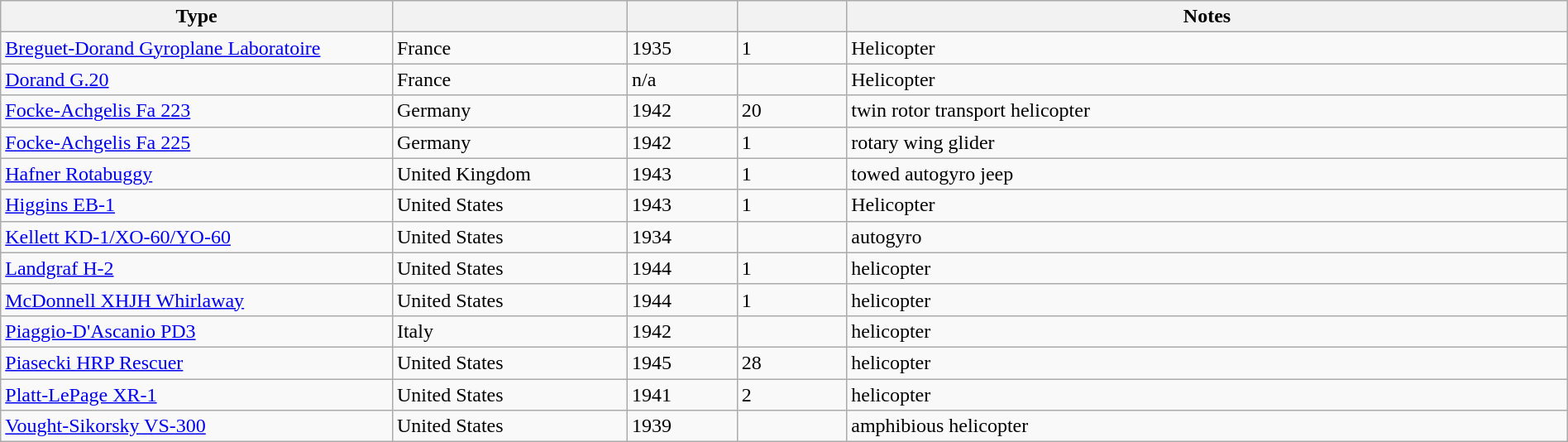<table class="wikitable sortable" border=1 style=width:100%>
<tr>
<th style=width:25%>Type</th>
<th style=width:15%></th>
<th style=width:7%></th>
<th style=width:7%></th>
<th>Notes</th>
</tr>
<tr>
<td><a href='#'>Breguet-Dorand Gyroplane Laboratoire</a></td>
<td>France</td>
<td>1935</td>
<td>1</td>
<td>Helicopter</td>
</tr>
<tr>
<td><a href='#'>Dorand G.20</a></td>
<td>France</td>
<td>n/a</td>
<td></td>
<td>Helicopter</td>
</tr>
<tr>
<td><a href='#'>Focke-Achgelis Fa 223</a></td>
<td>Germany</td>
<td>1942</td>
<td>20</td>
<td>twin rotor transport helicopter</td>
</tr>
<tr>
<td><a href='#'>Focke-Achgelis Fa 225</a></td>
<td>Germany</td>
<td>1942</td>
<td>1</td>
<td>rotary wing glider</td>
</tr>
<tr>
<td><a href='#'>Hafner Rotabuggy</a></td>
<td>United Kingdom</td>
<td>1943</td>
<td>1</td>
<td>towed autogyro jeep</td>
</tr>
<tr>
<td><a href='#'>Higgins EB-1</a></td>
<td>United States</td>
<td>1943</td>
<td>1</td>
<td>Helicopter</td>
</tr>
<tr>
<td><a href='#'>Kellett KD-1/XO-60/YO-60</a></td>
<td>United States</td>
<td>1934</td>
<td></td>
<td>autogyro</td>
</tr>
<tr>
<td><a href='#'>Landgraf H-2</a></td>
<td>United States</td>
<td>1944</td>
<td>1</td>
<td>helicopter</td>
</tr>
<tr>
<td><a href='#'>McDonnell XHJH Whirlaway</a></td>
<td>United States</td>
<td>1944</td>
<td>1</td>
<td>helicopter</td>
</tr>
<tr>
<td><a href='#'>Piaggio-D'Ascanio PD3</a></td>
<td>Italy</td>
<td>1942</td>
<td></td>
<td>helicopter</td>
</tr>
<tr>
<td><a href='#'>Piasecki HRP Rescuer</a></td>
<td>United States</td>
<td>1945</td>
<td>28</td>
<td>helicopter</td>
</tr>
<tr>
<td><a href='#'>Platt-LePage XR-1</a></td>
<td>United States</td>
<td>1941</td>
<td>2</td>
<td>helicopter</td>
</tr>
<tr>
<td><a href='#'>Vought-Sikorsky VS-300</a></td>
<td>United States</td>
<td>1939</td>
<td></td>
<td>amphibious helicopter</td>
</tr>
</table>
